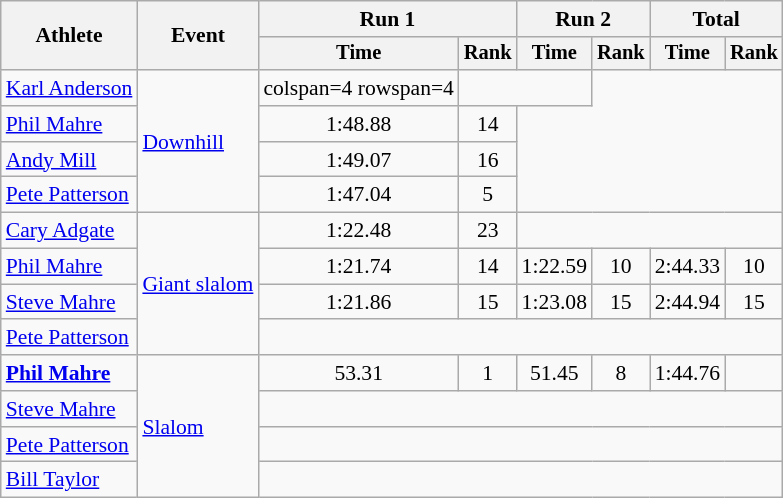<table class=wikitable style=font-size:90%;text-align:center>
<tr>
<th rowspan=2>Athlete</th>
<th rowspan=2>Event</th>
<th colspan=2>Run 1</th>
<th colspan=2>Run 2</th>
<th colspan=2>Total</th>
</tr>
<tr style=font-size:95%>
<th>Time</th>
<th>Rank</th>
<th>Time</th>
<th>Rank</th>
<th>Time</th>
<th>Rank</th>
</tr>
<tr>
<td align=left><a href='#'>Karl Anderson</a></td>
<td align=left rowspan=4><a href='#'>Downhill</a></td>
<td>colspan=4 rowspan=4 </td>
<td colspan=2></td>
</tr>
<tr>
<td align=left><a href='#'>Phil Mahre</a></td>
<td>1:48.88</td>
<td>14</td>
</tr>
<tr>
<td align=left><a href='#'>Andy Mill</a></td>
<td>1:49.07</td>
<td>16</td>
</tr>
<tr>
<td align=left><a href='#'>Pete Patterson</a></td>
<td>1:47.04</td>
<td>5</td>
</tr>
<tr>
<td align=left><a href='#'>Cary Adgate</a></td>
<td align=left rowspan=4><a href='#'>Giant slalom</a></td>
<td>1:22.48</td>
<td>23</td>
<td colspan=4></td>
</tr>
<tr>
<td align=left><a href='#'>Phil Mahre</a></td>
<td>1:21.74</td>
<td>14</td>
<td>1:22.59</td>
<td>10</td>
<td>2:44.33</td>
<td>10</td>
</tr>
<tr>
<td align=left><a href='#'>Steve Mahre</a></td>
<td>1:21.86</td>
<td>15</td>
<td>1:23.08</td>
<td>15</td>
<td>2:44.94</td>
<td>15</td>
</tr>
<tr>
<td align=left><a href='#'>Pete Patterson</a></td>
<td colspan=6></td>
</tr>
<tr>
<td align=left><strong><a href='#'>Phil Mahre</a></strong></td>
<td align=left rowspan=4><a href='#'>Slalom</a></td>
<td>53.31</td>
<td>1</td>
<td>51.45</td>
<td>8</td>
<td>1:44.76</td>
<td></td>
</tr>
<tr>
<td align=left><a href='#'>Steve Mahre</a></td>
<td colspan=6></td>
</tr>
<tr>
<td align=left><a href='#'>Pete Patterson</a></td>
<td colspan=6></td>
</tr>
<tr>
<td align=left><a href='#'>Bill Taylor</a></td>
<td colspan=6></td>
</tr>
</table>
